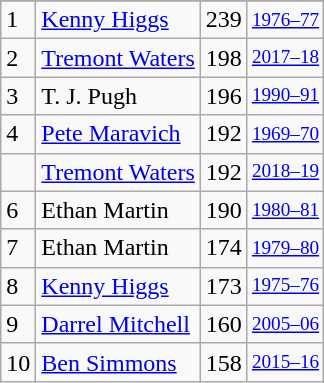<table class="wikitable">
<tr>
</tr>
<tr>
<td>1</td>
<td><a href='#'>Kenny Higgs</a></td>
<td>239</td>
<td style="font-size:80%;"><a href='#'>1976–77</a></td>
</tr>
<tr>
<td>2</td>
<td><a href='#'>Tremont Waters</a></td>
<td>198</td>
<td style="font-size:80%;"><a href='#'>2017–18</a></td>
</tr>
<tr>
<td>3</td>
<td>T. J. Pugh</td>
<td>196</td>
<td style="font-size:80%;"><a href='#'>1990–91</a></td>
</tr>
<tr>
<td>4</td>
<td><a href='#'>Pete Maravich</a></td>
<td>192</td>
<td style="font-size:80%;"><a href='#'>1969–70</a></td>
</tr>
<tr>
<td></td>
<td><a href='#'>Tremont Waters</a></td>
<td>192</td>
<td style="font-size:80%;"><a href='#'>2018–19</a></td>
</tr>
<tr>
<td>6</td>
<td>Ethan Martin</td>
<td>190</td>
<td style="font-size:80%;"><a href='#'>1980–81</a></td>
</tr>
<tr>
<td>7</td>
<td>Ethan Martin</td>
<td>174</td>
<td style="font-size:80%;"><a href='#'>1979–80</a></td>
</tr>
<tr>
<td>8</td>
<td><a href='#'>Kenny Higgs</a></td>
<td>173</td>
<td style="font-size:80%;"><a href='#'>1975–76</a></td>
</tr>
<tr>
<td>9</td>
<td><a href='#'>Darrel Mitchell</a></td>
<td>160</td>
<td style="font-size:80%;"><a href='#'>2005–06</a></td>
</tr>
<tr>
<td>10</td>
<td><a href='#'>Ben Simmons</a></td>
<td>158</td>
<td style="font-size:80%;"><a href='#'>2015–16</a></td>
</tr>
</table>
